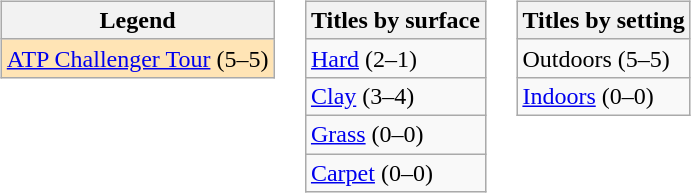<table>
<tr valign=top>
<td><br><table class="wikitable">
<tr>
<th>Legend</th>
</tr>
<tr style="background:moccasin;">
<td><a href='#'>ATP Challenger Tour</a> (5–5)</td>
</tr>
</table>
</td>
<td><br><table class=wikitable>
<tr>
<th>Titles by surface</th>
</tr>
<tr>
<td><a href='#'>Hard</a> (2–1)</td>
</tr>
<tr>
<td><a href='#'>Clay</a> (3–4)</td>
</tr>
<tr>
<td><a href='#'>Grass</a> (0–0)</td>
</tr>
<tr>
<td><a href='#'>Carpet</a> (0–0)</td>
</tr>
</table>
</td>
<td><br><table class=wikitable>
<tr>
<th>Titles by setting</th>
</tr>
<tr>
<td>Outdoors (5–5)</td>
</tr>
<tr>
<td><a href='#'>Indoors</a> (0–0)</td>
</tr>
</table>
</td>
</tr>
</table>
